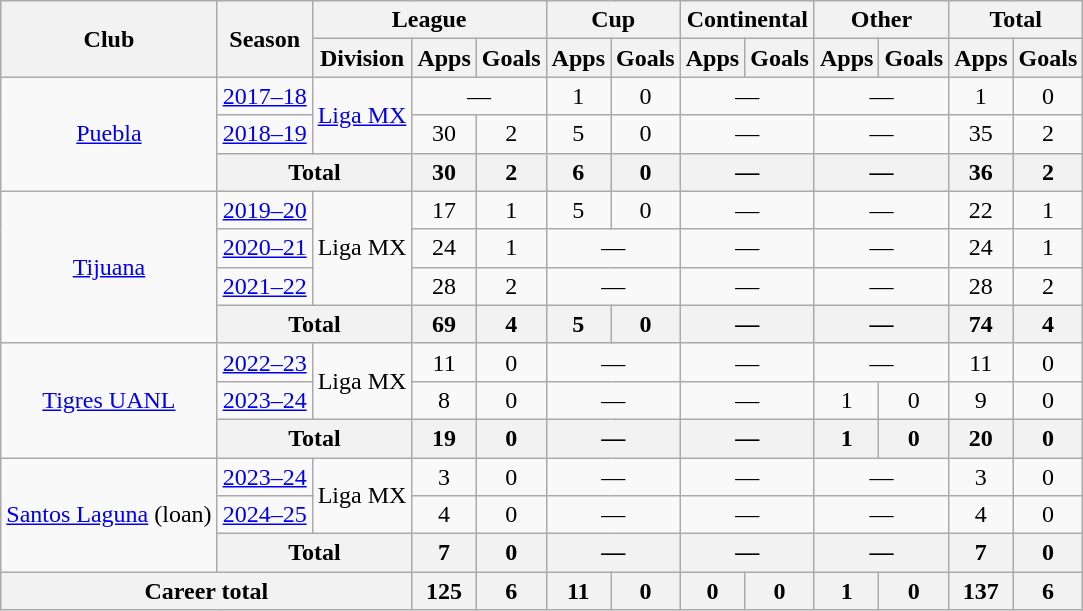<table class="wikitable" style="text-align:center">
<tr>
<th rowspan="2">Club</th>
<th rowspan="2">Season</th>
<th colspan="3">League</th>
<th colspan="2">Cup</th>
<th colspan="2">Continental</th>
<th colspan="2">Other</th>
<th colspan="2">Total</th>
</tr>
<tr>
<th>Division</th>
<th>Apps</th>
<th>Goals</th>
<th>Apps</th>
<th>Goals</th>
<th>Apps</th>
<th>Goals</th>
<th>Apps</th>
<th>Goals</th>
<th>Apps</th>
<th>Goals</th>
</tr>
<tr>
<td rowspan="3"><a href='#'>Puebla</a></td>
<td><a href='#'>2017–18</a></td>
<td rowspan="2"><a href='#'>Liga MX</a></td>
<td colspan=2>—</td>
<td>1</td>
<td>0</td>
<td colspan=2>—</td>
<td colspan=2>—</td>
<td>1</td>
<td>0</td>
</tr>
<tr>
<td><a href='#'>2018–19</a></td>
<td>30</td>
<td>2</td>
<td>5</td>
<td>0</td>
<td colspan=2>—</td>
<td colspan="2">—</td>
<td>35</td>
<td>2</td>
</tr>
<tr>
<th colspan="2">Total</th>
<th>30</th>
<th>2</th>
<th>6</th>
<th>0</th>
<th colspan=2>—</th>
<th colspan=2>—</th>
<th>36</th>
<th>2</th>
</tr>
<tr>
<td rowspan="4"><a href='#'>Tijuana</a></td>
<td><a href='#'>2019–20</a></td>
<td rowspan="3">Liga MX</td>
<td>17</td>
<td>1</td>
<td>5</td>
<td>0</td>
<td colspan=2>—</td>
<td colspan=2>—</td>
<td>22</td>
<td>1</td>
</tr>
<tr>
<td><a href='#'>2020–21</a></td>
<td>24</td>
<td>1</td>
<td colspan=2>—</td>
<td colspan=2>—</td>
<td colspan="2">—</td>
<td>24</td>
<td>1</td>
</tr>
<tr>
<td><a href='#'>2021–22</a></td>
<td>28</td>
<td>2</td>
<td colspan=2>—</td>
<td colspan=2>—</td>
<td colspan="2">—</td>
<td>28</td>
<td>2</td>
</tr>
<tr>
<th colspan="2">Total</th>
<th>69</th>
<th>4</th>
<th>5</th>
<th>0</th>
<th colspan="2">—</th>
<th colspan="2">—</th>
<th>74</th>
<th>4</th>
</tr>
<tr>
<td rowspan="3"><a href='#'>Tigres UANL</a></td>
<td><a href='#'>2022–23</a></td>
<td rowspan="2">Liga MX</td>
<td>11</td>
<td>0</td>
<td colspan="2">—</td>
<td colspan=2>—</td>
<td colspan=2>—</td>
<td>11</td>
<td>0</td>
</tr>
<tr>
<td><a href='#'>2023–24</a></td>
<td>8</td>
<td>0</td>
<td colspan=2>—</td>
<td colspan=2>—</td>
<td>1</td>
<td>0</td>
<td>9</td>
<td>0</td>
</tr>
<tr>
<th colspan="2">Total</th>
<th>19</th>
<th>0</th>
<th colspan="2">—</th>
<th colspan="2">—</th>
<th>1</th>
<th>0</th>
<th>20</th>
<th>0</th>
</tr>
<tr>
<td rowspan="3"><a href='#'>Santos Laguna</a> (loan)</td>
<td><a href='#'>2023–24</a></td>
<td rowspan="2">Liga MX</td>
<td>3</td>
<td>0</td>
<td colspan=2>—</td>
<td colspan=2>—</td>
<td colspan="2">—</td>
<td>3</td>
<td>0</td>
</tr>
<tr>
<td><a href='#'>2024–25</a></td>
<td>4</td>
<td>0</td>
<td colspan=2>—</td>
<td colspan=2>—</td>
<td colspan="2">—</td>
<td>4</td>
<td>0</td>
</tr>
<tr>
<th colspan="2">Total</th>
<th>7</th>
<th>0</th>
<th colspan="2">—</th>
<th colspan="2">—</th>
<th colspan="2">—</th>
<th>7</th>
<th>0</th>
</tr>
<tr>
<th colspan="3">Career total</th>
<th>125</th>
<th>6</th>
<th>11</th>
<th>0</th>
<th>0</th>
<th>0</th>
<th>1</th>
<th>0</th>
<th>137</th>
<th>6</th>
</tr>
</table>
